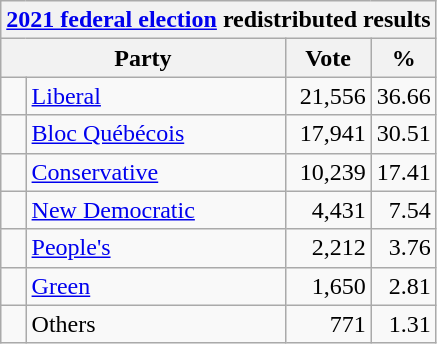<table class="wikitable">
<tr>
<th colspan="4"><a href='#'>2021 federal election</a> redistributed results</th>
</tr>
<tr>
<th bgcolor="#DDDDFF" width="130px" colspan="2">Party</th>
<th bgcolor="#DDDDFF" width="50px">Vote</th>
<th bgcolor="#DDDDFF" width="30px">%</th>
</tr>
<tr>
<td> </td>
<td><a href='#'>Liberal</a></td>
<td align=right>21,556</td>
<td align=right>36.66</td>
</tr>
<tr>
<td> </td>
<td><a href='#'>Bloc Québécois</a></td>
<td align=right>17,941</td>
<td align=right>30.51</td>
</tr>
<tr>
<td> </td>
<td><a href='#'>Conservative</a></td>
<td align=right>10,239</td>
<td align=right>17.41</td>
</tr>
<tr>
<td> </td>
<td><a href='#'>New Democratic</a></td>
<td align=right>4,431</td>
<td align=right>7.54</td>
</tr>
<tr>
<td> </td>
<td><a href='#'>People's</a></td>
<td align=right>2,212</td>
<td align=right>3.76</td>
</tr>
<tr>
<td> </td>
<td><a href='#'>Green</a></td>
<td align=right>1,650</td>
<td align=right>2.81</td>
</tr>
<tr>
<td> </td>
<td>Others</td>
<td align=right>771</td>
<td align=right>1.31</td>
</tr>
</table>
